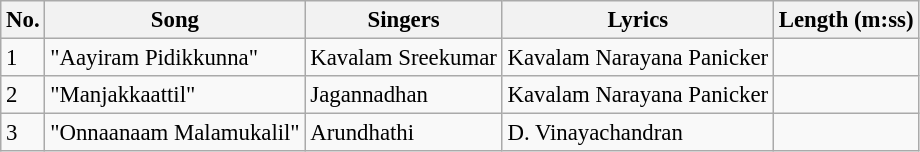<table class="wikitable" style="font-size:95%;">
<tr>
<th>No.</th>
<th>Song</th>
<th>Singers</th>
<th>Lyrics</th>
<th>Length (m:ss)</th>
</tr>
<tr>
<td>1</td>
<td>"Aayiram Pidikkunna"</td>
<td>Kavalam Sreekumar</td>
<td>Kavalam Narayana Panicker</td>
<td></td>
</tr>
<tr>
<td>2</td>
<td>"Manjakkaattil"</td>
<td>Jagannadhan</td>
<td>Kavalam Narayana Panicker</td>
<td></td>
</tr>
<tr>
<td>3</td>
<td>"Onnaanaam Malamukalil"</td>
<td>Arundhathi</td>
<td>D. Vinayachandran</td>
<td></td>
</tr>
</table>
